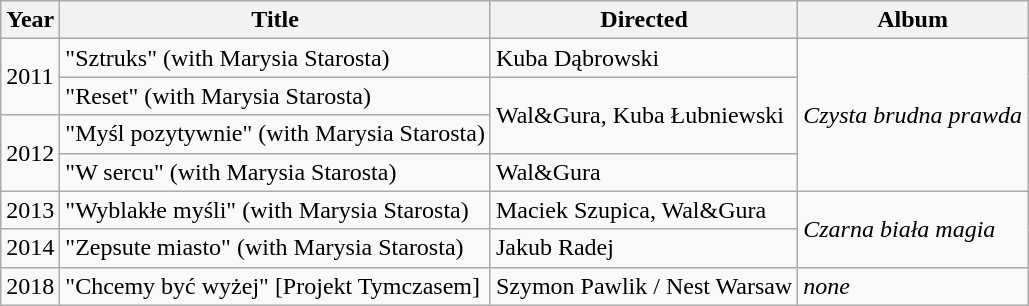<table class="wikitable">
<tr>
<th>Year</th>
<th>Title</th>
<th>Directed</th>
<th>Album</th>
</tr>
<tr>
<td rowspan=2>2011</td>
<td>"Sztruks" (with Marysia Starosta)</td>
<td>Kuba Dąbrowski</td>
<td rowspan=4><em>Czysta brudna prawda</em></td>
</tr>
<tr>
<td>"Reset" (with Marysia Starosta)</td>
<td rowspan=2>Wal&Gura, Kuba Łubniewski</td>
</tr>
<tr>
<td rowspan=2>2012</td>
<td>"Myśl pozytywnie" (with Marysia Starosta)</td>
</tr>
<tr>
<td>"W sercu" (with Marysia Starosta)</td>
<td>Wal&Gura</td>
</tr>
<tr>
<td>2013</td>
<td>"Wyblakłe myśli" (with Marysia Starosta)</td>
<td>Maciek Szupica, Wal&Gura</td>
<td rowspan=2><em>Czarna biała magia</em></td>
</tr>
<tr>
<td>2014</td>
<td>"Zepsute miasto" (with Marysia Starosta)</td>
<td>Jakub Radej</td>
</tr>
<tr>
<td>2018</td>
<td>"Chcemy być wyżej" [Projekt Tymczasem]</td>
<td>Szymon Pawlik / Nest Warsaw</td>
<td rowspan=2><em>none</em></td>
</tr>
</table>
